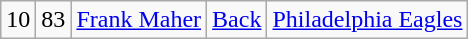<table class="wikitable" style="text-align:center">
<tr>
<td>10</td>
<td>83</td>
<td><a href='#'>Frank Maher</a></td>
<td><a href='#'>Back</a></td>
<td><a href='#'>Philadelphia Eagles</a></td>
</tr>
</table>
